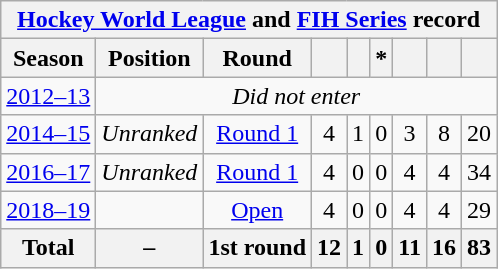<table class="wikitable" style="text-align: center;">
<tr>
<th colspan=9><a href='#'>Hockey World League</a> and <a href='#'>FIH Series</a> record</th>
</tr>
<tr>
<th>Season</th>
<th>Position</th>
<th>Round</th>
<th></th>
<th></th>
<th> *</th>
<th></th>
<th></th>
<th></th>
</tr>
<tr>
<td><a href='#'>2012–13</a></td>
<td colspan=8><em>Did not enter</em></td>
</tr>
<tr>
<td><a href='#'>2014–15</a></td>
<td><em>Unranked</em></td>
<td><a href='#'>Round 1</a></td>
<td>4</td>
<td>1</td>
<td>0</td>
<td>3</td>
<td>8</td>
<td>20</td>
</tr>
<tr>
<td><a href='#'>2016–17</a></td>
<td><em>Unranked</em></td>
<td><a href='#'>Round 1</a></td>
<td>4</td>
<td>0</td>
<td>0</td>
<td>4</td>
<td>4</td>
<td>34</td>
</tr>
<tr>
<td><a href='#'>2018–19</a></td>
<td></td>
<td><a href='#'>Open</a></td>
<td>4</td>
<td>0</td>
<td>0</td>
<td>4</td>
<td>4</td>
<td>29</td>
</tr>
<tr>
<th>Total</th>
<th>–</th>
<th>1st round</th>
<th>12</th>
<th>1</th>
<th>0</th>
<th>11</th>
<th>16</th>
<th>83</th>
</tr>
</table>
